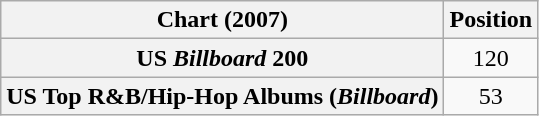<table class="wikitable sortable plainrowheaders" style="text-align:center">
<tr>
<th scope="col">Chart (2007)</th>
<th scope="col">Position</th>
</tr>
<tr>
<th scope="row">US <em>Billboard</em> 200</th>
<td>120</td>
</tr>
<tr>
<th scope="row">US Top R&B/Hip-Hop Albums (<em>Billboard</em>)</th>
<td>53</td>
</tr>
</table>
